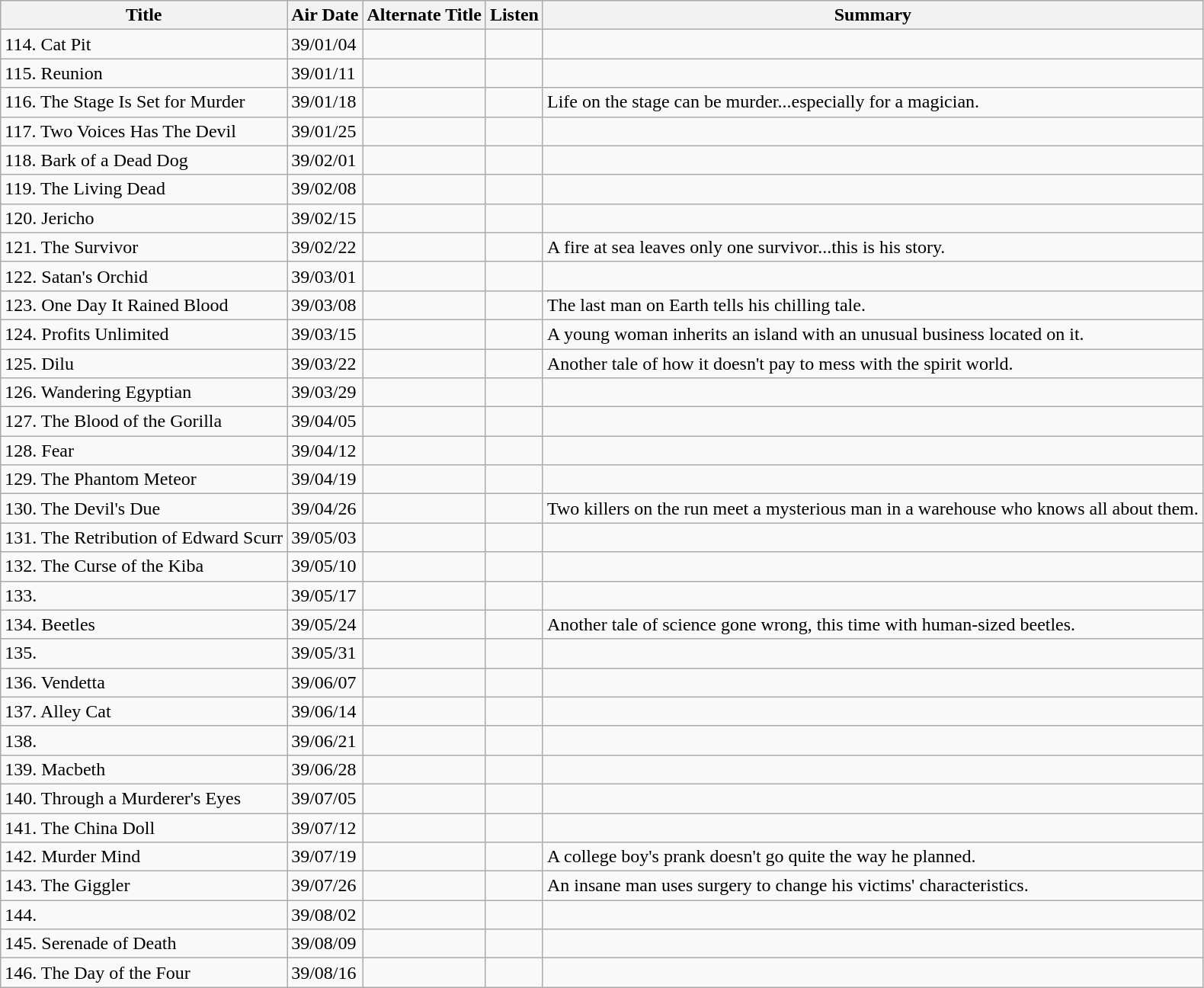<table class="wikitable">
<tr>
<th>Title</th>
<th>Air Date</th>
<th>Alternate Title</th>
<th>Listen</th>
<th>Summary</th>
</tr>
<tr>
<td>114. Cat Pit</td>
<td>39/01/04</td>
<td></td>
<td></td>
<td></td>
</tr>
<tr>
<td>115. Reunion</td>
<td>39/01/11</td>
<td></td>
<td></td>
<td></td>
</tr>
<tr>
<td>116. The Stage Is Set for Murder</td>
<td>39/01/18</td>
<td></td>
<td></td>
<td>Life on the stage can be murder...especially for a magician.</td>
</tr>
<tr>
<td>117. Two Voices Has The Devil</td>
<td>39/01/25</td>
<td></td>
<td></td>
<td></td>
</tr>
<tr>
<td>118. Bark of a Dead Dog</td>
<td>39/02/01</td>
<td></td>
<td></td>
<td></td>
</tr>
<tr>
<td>119. The Living Dead</td>
<td>39/02/08</td>
<td></td>
<td></td>
<td></td>
</tr>
<tr>
<td>120. Jericho</td>
<td>39/02/15</td>
<td></td>
<td></td>
<td></td>
</tr>
<tr>
<td>121. The Survivor</td>
<td>39/02/22</td>
<td></td>
<td></td>
<td>A fire at sea leaves only one survivor...this is his story.</td>
</tr>
<tr>
<td>122. Satan's Orchid</td>
<td>39/03/01</td>
<td></td>
<td></td>
<td></td>
</tr>
<tr>
<td>123. One Day It Rained Blood</td>
<td>39/03/08</td>
<td></td>
<td></td>
<td>The last man on Earth tells his chilling tale.</td>
</tr>
<tr>
<td>124. Profits Unlimited</td>
<td>39/03/15</td>
<td></td>
<td></td>
<td>A young woman inherits an island with an unusual business located on it.</td>
</tr>
<tr>
<td>125. Dilu</td>
<td>39/03/22</td>
<td></td>
<td></td>
<td>Another tale of how it doesn't pay to mess with the spirit world.</td>
</tr>
<tr>
<td>126. Wandering Egyptian</td>
<td>39/03/29</td>
<td></td>
<td></td>
<td></td>
</tr>
<tr>
<td>127. The Blood of the Gorilla</td>
<td>39/04/05</td>
<td></td>
<td></td>
<td></td>
</tr>
<tr>
<td>128. Fear</td>
<td>39/04/12</td>
<td></td>
<td></td>
<td></td>
</tr>
<tr>
<td>129. The Phantom Meteor</td>
<td>39/04/19</td>
<td></td>
<td></td>
<td></td>
</tr>
<tr>
<td>130. The Devil's Due</td>
<td>39/04/26</td>
<td></td>
<td></td>
<td>Two killers on the run meet a mysterious man in a warehouse who knows all about them.</td>
</tr>
<tr>
<td>131. The Retribution of Edward Scurr</td>
<td>39/05/03</td>
<td></td>
<td></td>
<td></td>
</tr>
<tr>
<td>132. The Curse of the Kiba</td>
<td>39/05/10</td>
<td></td>
<td></td>
<td></td>
</tr>
<tr>
<td>133.</td>
<td>39/05/17</td>
<td></td>
<td></td>
<td></td>
</tr>
<tr>
<td>134. Beetles</td>
<td>39/05/24</td>
<td></td>
<td></td>
<td>Another tale of science gone wrong, this time with human-sized beetles.</td>
</tr>
<tr>
<td>135.</td>
<td>39/05/31</td>
<td></td>
<td></td>
<td></td>
</tr>
<tr>
<td>136. Vendetta</td>
<td>39/06/07</td>
<td></td>
<td></td>
<td></td>
</tr>
<tr>
<td>137. Alley Cat</td>
<td>39/06/14</td>
<td></td>
<td></td>
<td></td>
</tr>
<tr>
<td>138.</td>
<td>39/06/21</td>
<td></td>
<td></td>
<td></td>
</tr>
<tr>
<td>139. Macbeth</td>
<td>39/06/28</td>
<td></td>
<td></td>
<td></td>
</tr>
<tr>
<td>140. Through a Murderer's Eyes</td>
<td>39/07/05</td>
<td></td>
<td></td>
<td></td>
</tr>
<tr>
<td>141. The China Doll</td>
<td>39/07/12</td>
<td></td>
<td></td>
<td></td>
</tr>
<tr>
<td>142. Murder Mind</td>
<td>39/07/19</td>
<td></td>
<td></td>
<td>A college boy's prank doesn't go quite the way he planned.</td>
</tr>
<tr>
<td>143. The Giggler</td>
<td>39/07/26</td>
<td></td>
<td></td>
<td>An insane man uses surgery to change his victims' characteristics.</td>
</tr>
<tr>
<td>144.</td>
<td>39/08/02</td>
<td></td>
<td></td>
<td></td>
</tr>
<tr>
<td>145. Serenade of Death</td>
<td>39/08/09</td>
<td></td>
<td></td>
<td></td>
</tr>
<tr>
<td>146. The Day of the Four</td>
<td>39/08/16</td>
<td></td>
<td></td>
<td></td>
</tr>
</table>
